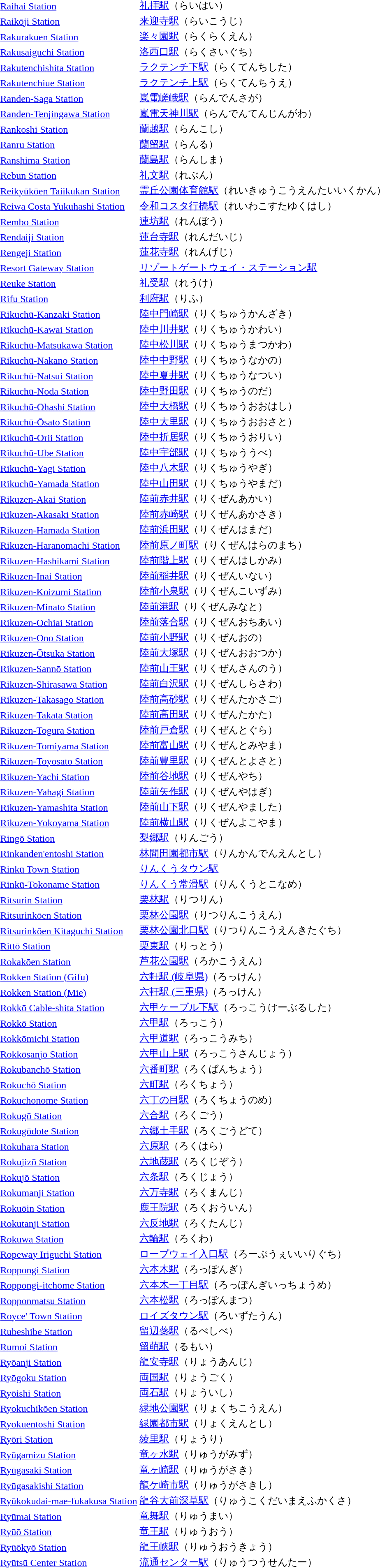<table>
<tr>
<td><a href='#'>Raihai Station</a></td>
<td><a href='#'>礼拝駅</a>（らいはい）</td>
</tr>
<tr>
<td><a href='#'>Raikōji Station</a></td>
<td><a href='#'>来迎寺駅</a>（らいこうじ）</td>
</tr>
<tr>
<td><a href='#'>Rakurakuen Station</a></td>
<td><a href='#'>楽々園駅</a>（らくらくえん）</td>
</tr>
<tr>
<td><a href='#'>Rakusaiguchi Station</a></td>
<td><a href='#'>洛西口駅</a>（らくさいぐち）</td>
</tr>
<tr>
<td><a href='#'>Rakutenchishita Station</a></td>
<td><a href='#'>ラクテンチ下駅</a>（らくてんちした）</td>
</tr>
<tr>
<td><a href='#'>Rakutenchiue Station</a></td>
<td><a href='#'>ラクテンチ上駅</a>（らくてんちうえ）</td>
</tr>
<tr>
<td><a href='#'>Randen-Saga Station</a></td>
<td><a href='#'>嵐電嵯峨駅</a>（らんでんさが）</td>
</tr>
<tr>
<td><a href='#'>Randen-Tenjingawa Station</a></td>
<td><a href='#'>嵐電天神川駅</a>（らんでんてんじんがわ）</td>
</tr>
<tr>
<td><a href='#'>Rankoshi Station</a></td>
<td><a href='#'>蘭越駅</a>（らんこし）</td>
</tr>
<tr>
<td><a href='#'>Ranru Station</a></td>
<td><a href='#'>蘭留駅</a>（らんる）</td>
</tr>
<tr>
<td><a href='#'>Ranshima Station</a></td>
<td><a href='#'>蘭島駅</a>（らんしま）</td>
</tr>
<tr>
<td><a href='#'>Rebun Station</a></td>
<td><a href='#'>礼文駅</a>（れぶん）</td>
</tr>
<tr>
<td><a href='#'>Reikyūkōen Taiikukan Station</a></td>
<td><a href='#'>霊丘公園体育館駅</a>（れいきゅうこうえんたいいくかん）</td>
</tr>
<tr>
<td><a href='#'>Reiwa Costa Yukuhashi Station</a></td>
<td><a href='#'>令和コスタ行橋駅</a>（れいわこすたゆくはし）</td>
</tr>
<tr>
<td><a href='#'>Rembo Station</a></td>
<td><a href='#'>連坊駅</a>（れんぼう）</td>
</tr>
<tr>
<td><a href='#'>Rendaiji Station</a></td>
<td><a href='#'>蓮台寺駅</a>（れんだいじ）</td>
</tr>
<tr>
<td><a href='#'>Rengeji Station</a></td>
<td><a href='#'>蓮花寺駅</a>（れんげじ）</td>
</tr>
<tr>
<td><a href='#'>Resort Gateway Station</a></td>
<td><a href='#'>リゾートゲートウェイ・ステーション駅</a></td>
</tr>
<tr>
<td><a href='#'>Reuke Station</a></td>
<td><a href='#'>礼受駅</a>（れうけ）</td>
</tr>
<tr>
<td><a href='#'>Rifu Station</a></td>
<td><a href='#'>利府駅</a>（りふ）</td>
</tr>
<tr>
<td><a href='#'>Rikuchū-Kanzaki Station</a></td>
<td><a href='#'>陸中門崎駅</a>（りくちゅうかんざき）</td>
</tr>
<tr>
<td><a href='#'>Rikuchū-Kawai Station</a></td>
<td><a href='#'>陸中川井駅</a>（りくちゅうかわい）</td>
</tr>
<tr>
<td><a href='#'>Rikuchū-Matsukawa Station</a></td>
<td><a href='#'>陸中松川駅</a>（りくちゅうまつかわ）</td>
</tr>
<tr>
<td><a href='#'>Rikuchū-Nakano Station</a></td>
<td><a href='#'>陸中中野駅</a>（りくちゅうなかの）</td>
</tr>
<tr>
<td><a href='#'>Rikuchū-Natsui Station</a></td>
<td><a href='#'>陸中夏井駅</a>（りくちゅうなつい）</td>
</tr>
<tr>
<td><a href='#'>Rikuchū-Noda Station</a></td>
<td><a href='#'>陸中野田駅</a>（りくちゅうのだ）</td>
</tr>
<tr>
<td><a href='#'>Rikuchū-Ōhashi Station</a></td>
<td><a href='#'>陸中大橋駅</a>（りくちゅうおおはし）</td>
</tr>
<tr>
<td><a href='#'>Rikuchū-Ōsato Station</a></td>
<td><a href='#'>陸中大里駅</a>（りくちゅうおおさと）</td>
</tr>
<tr>
<td><a href='#'>Rikuchū-Orii Station</a></td>
<td><a href='#'>陸中折居駅</a>（りくちゅうおりい）</td>
</tr>
<tr>
<td><a href='#'>Rikuchū-Ube Station</a></td>
<td><a href='#'>陸中宇部駅</a>（りくちゅううべ）</td>
</tr>
<tr>
<td><a href='#'>Rikuchū-Yagi Station</a></td>
<td><a href='#'>陸中八木駅</a>（りくちゅうやぎ）</td>
</tr>
<tr>
<td><a href='#'>Rikuchū-Yamada Station</a></td>
<td><a href='#'>陸中山田駅</a>（りくちゅうやまだ）</td>
</tr>
<tr>
<td><a href='#'>Rikuzen-Akai Station</a></td>
<td><a href='#'>陸前赤井駅</a>（りくぜんあかい）</td>
</tr>
<tr>
<td><a href='#'>Rikuzen-Akasaki Station</a></td>
<td><a href='#'>陸前赤崎駅</a>（りくぜんあかさき）</td>
</tr>
<tr>
<td><a href='#'>Rikuzen-Hamada Station</a></td>
<td><a href='#'>陸前浜田駅</a>（りくぜんはまだ）</td>
</tr>
<tr>
<td><a href='#'>Rikuzen-Haranomachi Station</a></td>
<td><a href='#'>陸前原ノ町駅</a>（りくぜんはらのまち）</td>
</tr>
<tr>
<td><a href='#'>Rikuzen-Hashikami Station</a></td>
<td><a href='#'>陸前階上駅</a>（りくぜんはしかみ）</td>
</tr>
<tr>
<td><a href='#'>Rikuzen-Inai Station</a></td>
<td><a href='#'>陸前稲井駅</a>（りくぜんいない）</td>
</tr>
<tr>
<td><a href='#'>Rikuzen-Koizumi Station</a></td>
<td><a href='#'>陸前小泉駅</a>（りくぜんこいずみ）</td>
</tr>
<tr>
<td><a href='#'>Rikuzen-Minato Station</a></td>
<td><a href='#'>陸前港駅</a>（りくぜんみなと）</td>
</tr>
<tr>
<td><a href='#'>Rikuzen-Ochiai Station</a></td>
<td><a href='#'>陸前落合駅</a>（りくぜんおちあい）</td>
</tr>
<tr>
<td><a href='#'>Rikuzen-Ono Station</a></td>
<td><a href='#'>陸前小野駅</a>（りくぜんおの）</td>
</tr>
<tr>
<td><a href='#'>Rikuzen-Ōtsuka Station</a></td>
<td><a href='#'>陸前大塚駅</a>（りくぜんおおつか）</td>
</tr>
<tr>
<td><a href='#'>Rikuzen-Sannō Station</a></td>
<td><a href='#'>陸前山王駅</a>（りくぜんさんのう）</td>
</tr>
<tr>
<td><a href='#'>Rikuzen-Shirasawa Station</a></td>
<td><a href='#'>陸前白沢駅</a>（りくぜんしらさわ）</td>
</tr>
<tr>
<td><a href='#'>Rikuzen-Takasago Station</a></td>
<td><a href='#'>陸前高砂駅</a>（りくぜんたかさご）</td>
</tr>
<tr>
<td><a href='#'>Rikuzen-Takata Station</a></td>
<td><a href='#'>陸前高田駅</a>（りくぜんたかた）</td>
</tr>
<tr>
<td><a href='#'>Rikuzen-Togura Station</a></td>
<td><a href='#'>陸前戸倉駅</a>（りくぜんとぐら）</td>
</tr>
<tr>
<td><a href='#'>Rikuzen-Tomiyama Station</a></td>
<td><a href='#'>陸前富山駅</a>（りくぜんとみやま）</td>
</tr>
<tr>
<td><a href='#'>Rikuzen-Toyosato Station</a></td>
<td><a href='#'>陸前豊里駅</a>（りくぜんとよさと）</td>
</tr>
<tr>
<td><a href='#'>Rikuzen-Yachi Station</a></td>
<td><a href='#'>陸前谷地駅</a>（りくぜんやち）</td>
</tr>
<tr>
<td><a href='#'>Rikuzen-Yahagi Station</a></td>
<td><a href='#'>陸前矢作駅</a>（りくぜんやはぎ）</td>
</tr>
<tr>
<td><a href='#'>Rikuzen-Yamashita Station</a></td>
<td><a href='#'>陸前山下駅</a>（りくぜんやました）</td>
</tr>
<tr>
<td><a href='#'>Rikuzen-Yokoyama Station</a></td>
<td><a href='#'>陸前横山駅</a>（りくぜんよこやま）</td>
</tr>
<tr>
<td><a href='#'>Ringō Station</a></td>
<td><a href='#'>梨郷駅</a>（りんごう）</td>
</tr>
<tr>
<td><a href='#'>Rinkanden'entoshi Station</a></td>
<td><a href='#'>林間田園都市駅</a>（りんかんでんえんとし）</td>
</tr>
<tr>
<td><a href='#'>Rinkū Town Station</a></td>
<td><a href='#'>りんくうタウン駅</a></td>
</tr>
<tr>
<td><a href='#'>Rinkū-Tokoname Station</a></td>
<td><a href='#'>りんくう常滑駅</a>（りんくうとこなめ）</td>
</tr>
<tr>
<td><a href='#'>Ritsurin Station</a></td>
<td><a href='#'>栗林駅</a>（りつりん）</td>
</tr>
<tr>
<td><a href='#'>Ritsurinkōen Station</a></td>
<td><a href='#'>栗林公園駅</a>（りつりんこうえん）</td>
</tr>
<tr>
<td><a href='#'>Ritsurinkōen Kitaguchi Station</a></td>
<td><a href='#'>栗林公園北口駅</a>（りつりんこうえんきたぐち）</td>
</tr>
<tr>
<td><a href='#'>Rittō Station</a></td>
<td><a href='#'>栗東駅</a>（りっとう）</td>
</tr>
<tr>
<td><a href='#'>Rokakōen Station</a></td>
<td><a href='#'>芦花公園駅</a>（ろかこうえん）</td>
</tr>
<tr>
<td><a href='#'>Rokken Station (Gifu)</a></td>
<td><a href='#'>六軒駅 (岐阜県)</a>（ろっけん）</td>
</tr>
<tr>
<td><a href='#'>Rokken Station (Mie)</a></td>
<td><a href='#'>六軒駅 (三重県)</a>（ろっけん）</td>
</tr>
<tr>
<td><a href='#'>Rokkō Cable-shita Station</a></td>
<td><a href='#'>六甲ケーブル下駅</a>（ろっこうけーぶるした）</td>
</tr>
<tr>
<td><a href='#'>Rokkō Station</a></td>
<td><a href='#'>六甲駅</a>（ろっこう）</td>
</tr>
<tr>
<td><a href='#'>Rokkōmichi Station</a></td>
<td><a href='#'>六甲道駅</a>（ろっこうみち）</td>
</tr>
<tr>
<td><a href='#'>Rokkōsanjō Station</a></td>
<td><a href='#'>六甲山上駅</a>（ろっこうさんじょう）</td>
</tr>
<tr>
<td><a href='#'>Rokubanchō Station</a></td>
<td><a href='#'>六番町駅</a>（ろくばんちょう）</td>
</tr>
<tr>
<td><a href='#'>Rokuchō Station</a></td>
<td><a href='#'>六町駅</a>（ろくちょう）</td>
</tr>
<tr>
<td><a href='#'>Rokuchonome Station</a></td>
<td><a href='#'>六丁の目駅</a>（ろくちょうのめ）</td>
</tr>
<tr>
<td><a href='#'>Rokugō Station</a></td>
<td><a href='#'>六合駅</a>（ろくごう）</td>
</tr>
<tr>
<td><a href='#'>Rokugōdote Station</a></td>
<td><a href='#'>六郷土手駅</a>（ろくごうどて）</td>
</tr>
<tr>
<td><a href='#'>Rokuhara Station</a></td>
<td><a href='#'>六原駅</a>（ろくはら）</td>
</tr>
<tr>
<td><a href='#'>Rokujizō Station</a></td>
<td><a href='#'>六地蔵駅</a>（ろくじぞう）</td>
</tr>
<tr>
<td><a href='#'>Rokujō Station</a></td>
<td><a href='#'>六条駅</a>（ろくじょう）</td>
</tr>
<tr>
<td><a href='#'>Rokumanji Station</a></td>
<td><a href='#'>六万寺駅</a>（ろくまんじ）</td>
</tr>
<tr>
<td><a href='#'>Rokuōin Station</a></td>
<td><a href='#'>鹿王院駅</a>（ろくおういん）</td>
</tr>
<tr>
<td><a href='#'>Rokutanji Station</a></td>
<td><a href='#'>六反地駅</a>（ろくたんじ）</td>
</tr>
<tr>
<td><a href='#'>Rokuwa Station</a></td>
<td><a href='#'>六輪駅</a>（ろくわ）</td>
</tr>
<tr>
<td><a href='#'>Ropeway Iriguchi Station</a></td>
<td><a href='#'>ロープウェイ入口駅</a>（ろーぷうぇいいりぐち）</td>
</tr>
<tr>
<td><a href='#'>Roppongi Station</a></td>
<td><a href='#'>六本木駅</a>（ろっぽんぎ）</td>
</tr>
<tr>
<td><a href='#'>Roppongi-itchōme Station</a></td>
<td><a href='#'>六本木一丁目駅</a>（ろっぽんぎいっちょうめ）</td>
</tr>
<tr>
<td><a href='#'>Ropponmatsu Station</a></td>
<td><a href='#'>六本松駅</a>（ろっぽんまつ）</td>
</tr>
<tr>
<td><a href='#'>Royce' Town Station</a></td>
<td><a href='#'>ロイズタウン駅</a>（ろいずたうん）</td>
</tr>
<tr>
<td><a href='#'>Rubeshibe Station</a></td>
<td><a href='#'>留辺蘂駅</a>（るべしべ）</td>
</tr>
<tr>
<td><a href='#'>Rumoi Station</a></td>
<td><a href='#'>留萌駅</a>（るもい）</td>
</tr>
<tr>
<td><a href='#'>Ryōanji Station</a></td>
<td><a href='#'>龍安寺駅</a>（りょうあんじ）</td>
</tr>
<tr>
<td><a href='#'>Ryōgoku Station</a></td>
<td><a href='#'>両国駅</a>（りょうごく）</td>
</tr>
<tr>
<td><a href='#'>Ryōishi Station</a></td>
<td><a href='#'>両石駅</a>（りょういし）</td>
</tr>
<tr>
<td><a href='#'>Ryokuchikōen Station</a></td>
<td><a href='#'>緑地公園駅</a>（りょくちこうえん）</td>
</tr>
<tr>
<td><a href='#'>Ryokuentoshi Station</a></td>
<td><a href='#'>緑園都市駅</a>（りょくえんとし）</td>
</tr>
<tr>
<td><a href='#'>Ryōri Station</a></td>
<td><a href='#'>綾里駅</a>（りょうり）</td>
</tr>
<tr>
<td><a href='#'>Ryūgamizu Station</a></td>
<td><a href='#'>竜ヶ水駅</a>（りゅうがみず）</td>
</tr>
<tr>
<td><a href='#'>Ryūgasaki Station</a></td>
<td><a href='#'>竜ヶ崎駅</a>（りゅうがさき）</td>
</tr>
<tr>
<td><a href='#'>Ryūgasakishi Station</a></td>
<td><a href='#'>龍ケ崎市駅</a>（りゅうがさきし）</td>
</tr>
<tr>
<td><a href='#'>Ryūkokudai-mae-fukakusa Station</a></td>
<td><a href='#'>龍谷大前深草駅</a>（りゅうこくだいまえふかくさ）</td>
</tr>
<tr>
<td><a href='#'>Ryūmai Station</a></td>
<td><a href='#'>竜舞駅</a>（りゅうまい）</td>
</tr>
<tr>
<td><a href='#'>Ryūō Station</a></td>
<td><a href='#'>竜王駅</a>（りゅうおう）</td>
</tr>
<tr>
<td><a href='#'>Ryūōkyō Station</a></td>
<td><a href='#'>龍王峡駅</a>（りゅうおうきょう）</td>
</tr>
<tr>
<td><a href='#'>Ryūtsū Center Station</a></td>
<td><a href='#'>流通センター駅</a>（りゅうつうせんたー）</td>
</tr>
</table>
